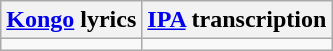<table class="wikitable">
<tr>
<th><a href='#'>Kongo</a> lyrics</th>
<th><a href='#'>IPA</a> transcription</th>
</tr>
<tr style="vertical-align:top; white-space:nowrap;">
<td></td>
<td></td>
</tr>
</table>
